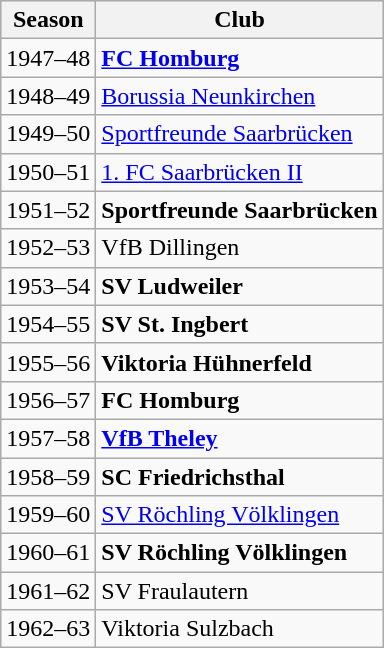<table class="wikitable">
<tr align="center" bgcolor="#dfdfdf">
<th>Season</th>
<th>Club</th>
</tr>
<tr>
<td>1947–48</td>
<td><strong><a href='#'>FC Homburg</a></strong></td>
</tr>
<tr>
<td>1948–49</td>
<td><a href='#'>Borussia Neunkirchen</a></td>
</tr>
<tr>
<td>1949–50</td>
<td><a href='#'>Sportfreunde Saarbrücken</a></td>
</tr>
<tr>
<td>1950–51</td>
<td><a href='#'>1. FC Saarbrücken II</a></td>
</tr>
<tr>
<td>1951–52</td>
<td><strong>Sportfreunde Saarbrücken</strong></td>
</tr>
<tr>
<td>1952–53</td>
<td>VfB Dillingen</td>
</tr>
<tr>
<td>1953–54</td>
<td><strong>SV Ludweiler</strong></td>
</tr>
<tr>
<td>1954–55</td>
<td><strong>SV St. Ingbert</strong></td>
</tr>
<tr>
<td>1955–56</td>
<td><strong>Viktoria Hühnerfeld</strong></td>
</tr>
<tr>
<td>1956–57</td>
<td><strong>FC Homburg</strong></td>
</tr>
<tr>
<td>1957–58</td>
<td><strong><a href='#'>VfB Theley</a></strong></td>
</tr>
<tr>
<td>1958–59</td>
<td><strong>SC Friedrichsthal</strong></td>
</tr>
<tr>
<td>1959–60</td>
<td><a href='#'>SV Röchling Völklingen</a></td>
</tr>
<tr>
<td>1960–61</td>
<td><strong>SV Röchling Völklingen</strong></td>
</tr>
<tr>
<td>1961–62</td>
<td>SV Fraulautern</td>
</tr>
<tr>
<td>1962–63</td>
<td>Viktoria Sulzbach</td>
</tr>
</table>
